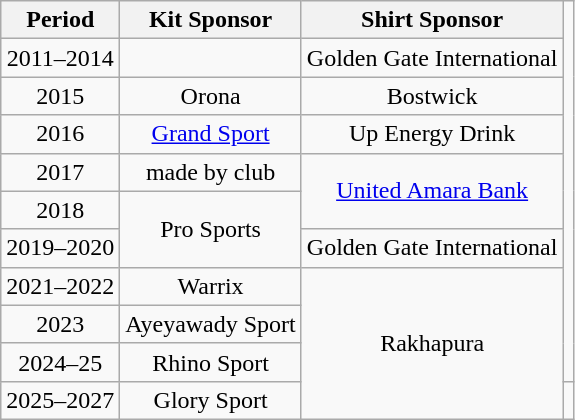<table class="wikitable" style="text-align: center">
<tr>
<th>Period</th>
<th>Kit Sponsor</th>
<th>Shirt Sponsor</th>
</tr>
<tr>
<td>2011–2014</td>
<td></td>
<td> Golden Gate International</td>
</tr>
<tr>
<td>2015</td>
<td> Orona</td>
<td> Bostwick</td>
</tr>
<tr>
<td>2016</td>
<td> <a href='#'>Grand Sport</a></td>
<td> Up Energy Drink</td>
</tr>
<tr>
<td>2017</td>
<td>made by club</td>
<td rowspan="2"> <a href='#'>United Amara Bank</a></td>
</tr>
<tr>
<td>2018</td>
<td rowspan="2"> Pro Sports</td>
</tr>
<tr>
<td>2019–2020</td>
<td> Golden Gate International</td>
</tr>
<tr>
<td>2021–2022</td>
<td> Warrix</td>
<td rowspan="4"> Rakhapura</td>
</tr>
<tr>
<td>2023</td>
<td> Ayeyawady Sport</td>
</tr>
<tr>
<td>2024–25</td>
<td> Rhino Sport</td>
</tr>
<tr>
<td>2025–2027</td>
<td> Glory Sport</td>
<td></td>
</tr>
</table>
